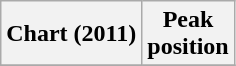<table class="wikitable sortable plainrowheaders">
<tr>
<th>Chart (2011)</th>
<th>Peak<br>position</th>
</tr>
<tr>
</tr>
</table>
